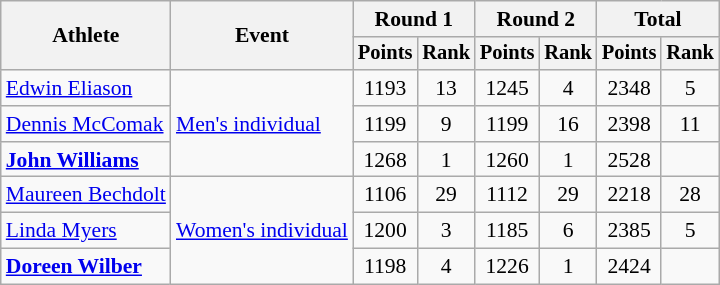<table class=wikitable style=font-size:90%;text-align:center>
<tr>
<th rowspan=2>Athlete</th>
<th rowspan=2>Event</th>
<th colspan=2>Round 1</th>
<th colspan=2>Round 2</th>
<th colspan=2>Total</th>
</tr>
<tr style=font-size:95%>
<th>Points</th>
<th>Rank</th>
<th>Points</th>
<th>Rank</th>
<th>Points</th>
<th>Rank</th>
</tr>
<tr>
<td align=left><a href='#'>Edwin Eliason</a></td>
<td align=left rowspan=3><a href='#'>Men's individual</a></td>
<td>1193</td>
<td>13</td>
<td>1245</td>
<td>4</td>
<td>2348</td>
<td>5</td>
</tr>
<tr>
<td align=left><a href='#'>Dennis McComak</a></td>
<td>1199</td>
<td>9</td>
<td>1199</td>
<td>16</td>
<td>2398</td>
<td>11</td>
</tr>
<tr>
<td align=left><strong><a href='#'>John Williams</a></strong></td>
<td>1268 </td>
<td>1</td>
<td>1260</td>
<td>1</td>
<td>2528 </td>
<td></td>
</tr>
<tr>
<td align=left><a href='#'>Maureen Bechdolt</a></td>
<td align=left rowspan=3><a href='#'>Women's individual</a></td>
<td>1106</td>
<td>29</td>
<td>1112</td>
<td>29</td>
<td>2218</td>
<td>28</td>
</tr>
<tr>
<td align=left><a href='#'>Linda Myers</a></td>
<td>1200</td>
<td>3</td>
<td>1185</td>
<td>6</td>
<td>2385</td>
<td>5</td>
</tr>
<tr>
<td align=left><strong><a href='#'>Doreen Wilber</a></strong></td>
<td>1198</td>
<td>4</td>
<td>1226 </td>
<td>1</td>
<td>2424 </td>
<td></td>
</tr>
</table>
